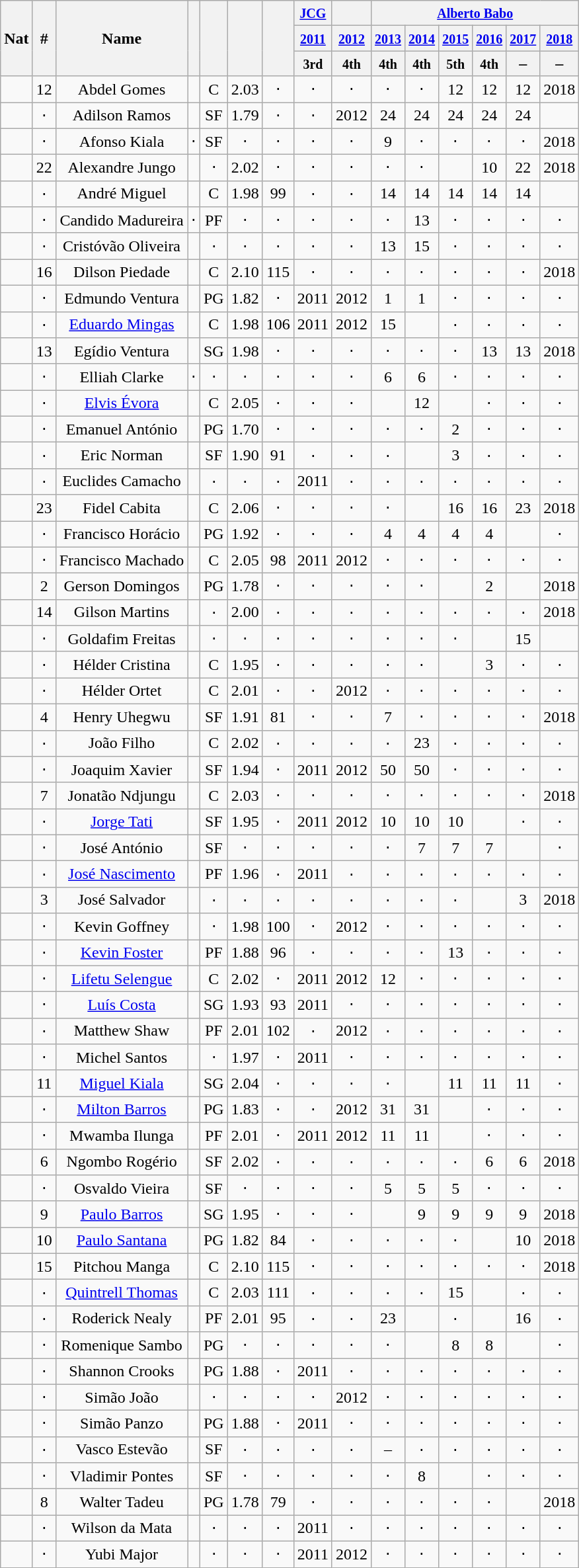<table class="wikitable plainrowheaders sortable" style="text-align:center">
<tr>
<th scope="col" rowspan="3">Nat</th>
<th scope="col" rowspan="3">#</th>
<th scope="col" rowspan="3">Name</th>
<th scope="col" rowspan="3"></th>
<th scope="col" rowspan="3"></th>
<th scope="col" rowspan="3"></th>
<th scope="col" rowspan="3"></th>
<th colspan="1"><small><a href='#'>JCG</a></small></th>
<th colspan="1"><small></small></th>
<th colspan="6"><small><a href='#'>Alberto Babo</a></small></th>
</tr>
<tr>
<th colspan="1"><small><a href='#'>2011</a></small></th>
<th colspan="1"><small><a href='#'>2012</a></small></th>
<th colspan="1"><small><a href='#'>2013</a></small></th>
<th colspan="1"><small><a href='#'>2014</a></small></th>
<th colspan="1"><small><a href='#'>2015</a></small></th>
<th colspan="1"><small><a href='#'>2016</a></small></th>
<th colspan="1"><small><a href='#'>2017</a></small></th>
<th colspan="1"><small><a href='#'>2018</a></small></th>
</tr>
<tr>
<th scope="col" rowspan="1"><small>3rd</small></th>
<th scope="col" rowspan="1"><small>4th</small></th>
<th scope="col" rowspan="1"><small>4th</small></th>
<th scope="col" rowspan="1"><small>4th</small></th>
<th scope="col" rowspan="1"><small>5th</small></th>
<th scope="col" rowspan="1"><small>4th</small></th>
<th scope="col" rowspan="1">–</th>
<th scope="col" rowspan="1">–</th>
</tr>
<tr>
<td></td>
<td>12</td>
<td>Abdel Gomes</td>
<td></td>
<td>C</td>
<td>2.03</td>
<td>⋅</td>
<td>⋅</td>
<td>⋅</td>
<td>⋅</td>
<td>⋅</td>
<td>12</td>
<td>12</td>
<td>12</td>
<td>2018</td>
</tr>
<tr>
<td></td>
<td>⋅</td>
<td>Adilson Ramos</td>
<td></td>
<td data-sort-value="3">SF</td>
<td>1.79</td>
<td>⋅</td>
<td>⋅</td>
<td>2012</td>
<td>24</td>
<td>24</td>
<td>24</td>
<td>24</td>
<td>24</td>
<td data-sort-value="⋅"><a href='#'></a></td>
</tr>
<tr>
<td></td>
<td>⋅</td>
<td>Afonso Kiala</td>
<td>⋅</td>
<td data-sort-value="3">SF</td>
<td>⋅</td>
<td>⋅</td>
<td>⋅</td>
<td>⋅</td>
<td data-sort-value="09">9</td>
<td>⋅</td>
<td>⋅</td>
<td>⋅</td>
<td>⋅</td>
<td>2018</td>
</tr>
<tr>
<td></td>
<td>22</td>
<td>Alexandre Jungo</td>
<td></td>
<td>⋅</td>
<td>2.02</td>
<td>⋅</td>
<td>⋅</td>
<td>⋅</td>
<td>⋅</td>
<td>⋅</td>
<td data-sort-value="⋅"><a href='#'></a></td>
<td>10</td>
<td>22</td>
<td>2018</td>
</tr>
<tr>
<td></td>
<td>⋅</td>
<td>André Miguel</td>
<td></td>
<td>C</td>
<td>1.98</td>
<td data-sort-value="099">99</td>
<td>⋅</td>
<td>⋅</td>
<td>14</td>
<td>14</td>
<td>14</td>
<td>14</td>
<td>14</td>
<td data-sort-value="⋅"><a href='#'></a></td>
</tr>
<tr>
<td></td>
<td>⋅</td>
<td>Candido Madureira</td>
<td>⋅</td>
<td data-sort-value="4">PF</td>
<td>⋅</td>
<td>⋅</td>
<td>⋅</td>
<td>⋅</td>
<td>⋅</td>
<td>13</td>
<td>⋅</td>
<td>⋅</td>
<td>⋅</td>
<td>⋅</td>
</tr>
<tr>
<td></td>
<td>⋅</td>
<td>Cristóvão Oliveira</td>
<td></td>
<td>⋅</td>
<td>⋅</td>
<td>⋅</td>
<td>⋅</td>
<td>⋅</td>
<td>13</td>
<td>15</td>
<td>⋅</td>
<td>⋅</td>
<td>⋅</td>
<td>⋅</td>
</tr>
<tr>
<td></td>
<td>16</td>
<td>Dilson Piedade</td>
<td></td>
<td>C</td>
<td>2.10</td>
<td>115</td>
<td>⋅</td>
<td>⋅</td>
<td>⋅</td>
<td>⋅</td>
<td>⋅</td>
<td>⋅</td>
<td>⋅</td>
<td>2018</td>
</tr>
<tr>
<td></td>
<td>⋅</td>
<td>Edmundo Ventura</td>
<td></td>
<td data-sort-value="1">PG</td>
<td>1.82</td>
<td>⋅</td>
<td>2011</td>
<td>2012</td>
<td data-sort-value="01">1</td>
<td data-sort-value="01">1</td>
<td>⋅</td>
<td>⋅</td>
<td>⋅</td>
<td>⋅</td>
</tr>
<tr>
<td></td>
<td>⋅</td>
<td><a href='#'>Eduardo Mingas</a></td>
<td></td>
<td>C</td>
<td>1.98</td>
<td>106</td>
<td>2011</td>
<td>2012</td>
<td>15</td>
<td data-sort-value="⋅"><a href='#'></a></td>
<td>⋅</td>
<td>⋅</td>
<td>⋅</td>
<td>⋅</td>
</tr>
<tr>
<td></td>
<td>13</td>
<td>Egídio Ventura</td>
<td></td>
<td data-sort-value="2">SG</td>
<td>1.98</td>
<td>⋅</td>
<td>⋅</td>
<td>⋅</td>
<td>⋅</td>
<td>⋅</td>
<td>⋅</td>
<td>13</td>
<td>13</td>
<td>2018</td>
</tr>
<tr>
<td></td>
<td>⋅</td>
<td>Elliah Clarke</td>
<td>⋅</td>
<td>⋅</td>
<td>⋅</td>
<td>⋅</td>
<td>⋅</td>
<td>⋅</td>
<td data-sort-value="06">6</td>
<td data-sort-value="06">6</td>
<td>⋅</td>
<td>⋅</td>
<td>⋅</td>
<td>⋅</td>
</tr>
<tr>
<td></td>
<td>⋅</td>
<td><a href='#'>Elvis Évora</a></td>
<td></td>
<td>C</td>
<td>2.05</td>
<td>⋅</td>
<td>⋅</td>
<td>⋅</td>
<td data-sort-value="⋅"><a href='#'></a></td>
<td>12</td>
<td data-sort-value="⋅"><a href='#'></a></td>
<td>⋅</td>
<td>⋅</td>
<td>⋅</td>
</tr>
<tr>
<td></td>
<td>⋅</td>
<td>Emanuel António</td>
<td></td>
<td data-sort-value="1">PG</td>
<td>1.70</td>
<td>⋅</td>
<td>⋅</td>
<td>⋅</td>
<td>⋅</td>
<td>⋅</td>
<td data-sort-value="02">2</td>
<td>⋅</td>
<td>⋅</td>
<td>⋅</td>
</tr>
<tr>
<td></td>
<td>⋅</td>
<td>Eric Norman</td>
<td></td>
<td data-sort-value="3">SF</td>
<td>1.90</td>
<td data-sort-value="091">91</td>
<td>⋅</td>
<td>⋅</td>
<td>⋅</td>
<td data-sort-value="⋅"><a href='#'></a></td>
<td data-sort-value="03">3</td>
<td>⋅</td>
<td>⋅</td>
<td>⋅</td>
</tr>
<tr>
<td></td>
<td>⋅</td>
<td>Euclides Camacho</td>
<td></td>
<td>⋅</td>
<td>⋅</td>
<td>⋅</td>
<td>2011</td>
<td>⋅</td>
<td>⋅</td>
<td>⋅</td>
<td>⋅</td>
<td>⋅</td>
<td>⋅</td>
<td>⋅</td>
</tr>
<tr>
<td></td>
<td>23</td>
<td>Fidel Cabita</td>
<td></td>
<td>C</td>
<td>2.06</td>
<td>⋅</td>
<td>⋅</td>
<td>⋅</td>
<td>⋅</td>
<td data-sort-value="⋅"><a href='#'></a></td>
<td>16</td>
<td>16</td>
<td>23</td>
<td>2018</td>
</tr>
<tr>
<td></td>
<td>⋅</td>
<td>Francisco Horácio</td>
<td></td>
<td data-sort-value="1">PG</td>
<td>1.92</td>
<td>⋅</td>
<td>⋅</td>
<td>⋅</td>
<td data-sort-value="04">4</td>
<td data-sort-value="04">4</td>
<td data-sort-value="04">4</td>
<td data-sort-value="04">4</td>
<td data-sort-value="04"></td>
<td>⋅</td>
</tr>
<tr>
<td></td>
<td>⋅</td>
<td>Francisco Machado</td>
<td></td>
<td>C</td>
<td>2.05</td>
<td data-sort-value="098">98</td>
<td>2011</td>
<td>2012</td>
<td>⋅</td>
<td>⋅</td>
<td>⋅</td>
<td>⋅</td>
<td>⋅</td>
<td>⋅</td>
</tr>
<tr>
<td></td>
<td data-sort-value="02">2</td>
<td>Gerson Domingos</td>
<td></td>
<td data-sort-value="1">PG</td>
<td>1.78</td>
<td>⋅</td>
<td>⋅</td>
<td>⋅</td>
<td>⋅</td>
<td>⋅</td>
<td data-sort-value="⋅"><a href='#'></a></td>
<td data-sort-value="02">2</td>
<td data-sort-value="02"></td>
<td>2018</td>
</tr>
<tr>
<td></td>
<td>14</td>
<td>Gilson Martins</td>
<td></td>
<td>⋅</td>
<td>2.00</td>
<td>⋅</td>
<td>⋅</td>
<td>⋅</td>
<td>⋅</td>
<td>⋅</td>
<td>⋅</td>
<td>⋅</td>
<td>⋅</td>
<td>2018</td>
</tr>
<tr>
<td></td>
<td>⋅</td>
<td>Goldafim Freitas</td>
<td></td>
<td>⋅</td>
<td>⋅</td>
<td>⋅</td>
<td>⋅</td>
<td>⋅</td>
<td>⋅</td>
<td>⋅</td>
<td>⋅</td>
<td data-sort-value="⋅"><a href='#'></a></td>
<td>15</td>
<td data-sort-value="⋅"><a href='#'></a></td>
</tr>
<tr>
<td></td>
<td>⋅</td>
<td data-sort-value="Helder C">Hélder Cristina</td>
<td></td>
<td>C</td>
<td>1.95</td>
<td>⋅</td>
<td>⋅</td>
<td>⋅</td>
<td>⋅</td>
<td>⋅</td>
<td data-sort-value="⋅"><a href='#'></a></td>
<td data-sort-value="03">3</td>
<td>⋅</td>
<td>⋅</td>
</tr>
<tr>
<td></td>
<td>⋅</td>
<td data-sort-value="Helder O">Hélder Ortet</td>
<td></td>
<td>C</td>
<td>2.01</td>
<td>⋅</td>
<td>⋅</td>
<td>2012</td>
<td>⋅</td>
<td>⋅</td>
<td>⋅</td>
<td>⋅</td>
<td>⋅</td>
<td>⋅</td>
</tr>
<tr>
<td></td>
<td data-sort-value="04">4</td>
<td>Henry Uhegwu</td>
<td></td>
<td data-sort-value="3">SF</td>
<td>1.91</td>
<td data-sort-value="081">81</td>
<td>⋅</td>
<td>⋅</td>
<td data-sort-value="07">7</td>
<td>⋅</td>
<td>⋅</td>
<td>⋅</td>
<td>⋅</td>
<td>2018</td>
</tr>
<tr>
<td></td>
<td>⋅</td>
<td data-sort-value="Joao">João Filho</td>
<td></td>
<td>C</td>
<td>2.02</td>
<td>⋅</td>
<td>⋅</td>
<td>⋅</td>
<td>⋅</td>
<td>23</td>
<td>⋅</td>
<td>⋅</td>
<td>⋅</td>
<td>⋅</td>
</tr>
<tr>
<td></td>
<td>⋅</td>
<td>Joaquim Xavier</td>
<td></td>
<td data-sort-value="3">SF</td>
<td>1.94</td>
<td>⋅</td>
<td>2011</td>
<td>2012</td>
<td>50</td>
<td>50</td>
<td>⋅</td>
<td>⋅</td>
<td>⋅</td>
<td>⋅</td>
</tr>
<tr>
<td></td>
<td data-sort-value="07">7</td>
<td>Jonatão Ndjungu</td>
<td></td>
<td>C</td>
<td>2.03</td>
<td>⋅</td>
<td>⋅</td>
<td>⋅</td>
<td>⋅</td>
<td>⋅</td>
<td>⋅</td>
<td>⋅</td>
<td>⋅</td>
<td>2018</td>
</tr>
<tr>
<td></td>
<td>⋅</td>
<td><a href='#'>Jorge Tati</a></td>
<td></td>
<td data-sort-value="3">SF</td>
<td>1.95</td>
<td>⋅</td>
<td>2011</td>
<td>2012</td>
<td>10</td>
<td>10</td>
<td>10</td>
<td data-sort-value="⋅"><a href='#'></a></td>
<td>⋅</td>
<td>⋅</td>
</tr>
<tr>
<td></td>
<td>⋅</td>
<td>José António</td>
<td></td>
<td data-sort-value="3">SF</td>
<td>⋅</td>
<td>⋅</td>
<td>⋅</td>
<td>⋅</td>
<td>⋅</td>
<td data-sort-value="07">7</td>
<td data-sort-value="07">7</td>
<td data-sort-value="07">7</td>
<td data-sort-value="⋅"><a href='#'></a></td>
<td>⋅</td>
</tr>
<tr>
<td></td>
<td>⋅</td>
<td><a href='#'>José Nascimento</a></td>
<td></td>
<td data-sort-value="4">PF</td>
<td>1.96</td>
<td>⋅</td>
<td>2011</td>
<td>⋅</td>
<td>⋅</td>
<td>⋅</td>
<td>⋅</td>
<td>⋅</td>
<td>⋅</td>
<td>⋅</td>
</tr>
<tr>
<td></td>
<td data-sort-value="03">3</td>
<td>José Salvador</td>
<td></td>
<td>⋅</td>
<td>⋅</td>
<td>⋅</td>
<td>⋅</td>
<td>⋅</td>
<td>⋅</td>
<td>⋅</td>
<td>⋅</td>
<td data-sort-value="⋅"><a href='#'></a></td>
<td data-sort-value="03">3</td>
<td>2018</td>
</tr>
<tr>
<td></td>
<td>⋅</td>
<td>Kevin Goffney</td>
<td></td>
<td>⋅</td>
<td>1.98</td>
<td>100</td>
<td>⋅</td>
<td>2012</td>
<td>⋅</td>
<td>⋅</td>
<td>⋅</td>
<td>⋅</td>
<td>⋅</td>
<td>⋅</td>
</tr>
<tr>
<td></td>
<td>⋅</td>
<td><a href='#'>Kevin Foster</a></td>
<td></td>
<td data-sort-value="4">PF</td>
<td>1.88</td>
<td data-sort-value="096">96</td>
<td>⋅</td>
<td>⋅</td>
<td>⋅</td>
<td>⋅</td>
<td>13</td>
<td>⋅</td>
<td>⋅</td>
<td>⋅</td>
</tr>
<tr>
<td></td>
<td>⋅</td>
<td><a href='#'>Lifetu Selengue</a></td>
<td></td>
<td>C</td>
<td>2.02</td>
<td>⋅</td>
<td>2011</td>
<td>2012</td>
<td>12</td>
<td>⋅</td>
<td>⋅</td>
<td>⋅</td>
<td>⋅</td>
<td>⋅</td>
</tr>
<tr>
<td></td>
<td>⋅</td>
<td><a href='#'>Luís Costa</a></td>
<td></td>
<td data-sort-value="2">SG</td>
<td>1.93</td>
<td data-sort-value="093">93</td>
<td>2011</td>
<td>⋅</td>
<td>⋅</td>
<td>⋅</td>
<td>⋅</td>
<td>⋅</td>
<td>⋅</td>
<td>⋅</td>
</tr>
<tr>
<td></td>
<td>⋅</td>
<td>Matthew Shaw</td>
<td></td>
<td data-sort-value="4">PF</td>
<td>2.01</td>
<td>102</td>
<td>⋅</td>
<td>2012</td>
<td>⋅</td>
<td>⋅</td>
<td>⋅</td>
<td>⋅</td>
<td>⋅</td>
<td>⋅</td>
</tr>
<tr>
<td></td>
<td>⋅</td>
<td>Michel Santos</td>
<td></td>
<td>⋅</td>
<td>1.97</td>
<td>⋅</td>
<td>2011</td>
<td>⋅</td>
<td>⋅</td>
<td>⋅</td>
<td>⋅</td>
<td>⋅</td>
<td>⋅</td>
<td>⋅</td>
</tr>
<tr>
<td></td>
<td>11</td>
<td><a href='#'>Miguel Kiala</a></td>
<td></td>
<td data-sort-value="2">SG</td>
<td>2.04</td>
<td>⋅</td>
<td>⋅</td>
<td>⋅</td>
<td>⋅</td>
<td data-sort-value="⋅"><a href='#'></a></td>
<td>11</td>
<td>11</td>
<td>11</td>
<td>⋅</td>
</tr>
<tr>
<td></td>
<td>⋅</td>
<td><a href='#'>Milton Barros</a></td>
<td></td>
<td data-sort-value="1">PG</td>
<td>1.83</td>
<td>⋅</td>
<td>⋅</td>
<td>2012</td>
<td>31</td>
<td>31</td>
<td data-sort-value="⋅"><a href='#'></a></td>
<td>⋅</td>
<td>⋅</td>
<td>⋅</td>
</tr>
<tr>
<td></td>
<td>⋅</td>
<td>Mwamba Ilunga</td>
<td></td>
<td data-sort-value="4">PF</td>
<td>2.01</td>
<td>⋅</td>
<td>2011</td>
<td>2012</td>
<td>11</td>
<td>11</td>
<td data-sort-value="⋅"><a href='#'></a></td>
<td>⋅</td>
<td>⋅</td>
<td>⋅</td>
</tr>
<tr>
<td></td>
<td data-sort-value="06">6</td>
<td>Ngombo Rogério</td>
<td></td>
<td data-sort-value="3">SF</td>
<td>2.02</td>
<td>⋅</td>
<td>⋅</td>
<td>⋅</td>
<td>⋅</td>
<td>⋅</td>
<td>⋅</td>
<td data-sort-value="06">6</td>
<td data-sort-value="06">6</td>
<td>2018</td>
</tr>
<tr>
<td></td>
<td>⋅</td>
<td>Osvaldo Vieira</td>
<td></td>
<td data-sort-value="3">SF</td>
<td>⋅</td>
<td>⋅</td>
<td>⋅</td>
<td>⋅</td>
<td data-sort-value="05">5</td>
<td data-sort-value="05">5</td>
<td data-sort-value="05">5</td>
<td>⋅</td>
<td>⋅</td>
<td>⋅</td>
</tr>
<tr>
<td></td>
<td data-sort-value="09">9</td>
<td><a href='#'>Paulo Barros</a></td>
<td></td>
<td data-sort-value="2">SG</td>
<td>1.95</td>
<td>⋅</td>
<td>⋅</td>
<td>⋅</td>
<td data-sort-value="⋅"><a href='#'></a></td>
<td data-sort-value="09">9</td>
<td data-sort-value="09">9</td>
<td data-sort-value="09">9</td>
<td data-sort-value="09">9</td>
<td>2018</td>
</tr>
<tr>
<td></td>
<td>10</td>
<td><a href='#'>Paulo Santana</a></td>
<td></td>
<td data-sort-value="1">PG</td>
<td>1.82</td>
<td data-sort-value="084">84</td>
<td>⋅</td>
<td>⋅</td>
<td>⋅</td>
<td>⋅</td>
<td>⋅</td>
<td data-sort-value="⋅"><a href='#'></a></td>
<td>10</td>
<td>2018</td>
</tr>
<tr>
<td></td>
<td>15</td>
<td>Pitchou Manga</td>
<td></td>
<td>C</td>
<td>2.10</td>
<td>115</td>
<td>⋅</td>
<td>⋅</td>
<td>⋅</td>
<td>⋅</td>
<td>⋅</td>
<td>⋅</td>
<td>⋅</td>
<td>2018</td>
</tr>
<tr>
<td></td>
<td>⋅</td>
<td><a href='#'>Quintrell Thomas</a></td>
<td></td>
<td>C</td>
<td>2.03</td>
<td>111</td>
<td>⋅</td>
<td>⋅</td>
<td>⋅</td>
<td>⋅</td>
<td>15</td>
<td data-sort-value="⋅"><a href='#'></a></td>
<td>⋅</td>
<td>⋅</td>
</tr>
<tr>
<td></td>
<td>⋅</td>
<td>Roderick Nealy</td>
<td></td>
<td data-sort-value="4">PF</td>
<td>2.01</td>
<td data-sort-value="095">95</td>
<td>⋅</td>
<td>⋅</td>
<td>23</td>
<td data-sort-value="⋅"><a href='#'></a></td>
<td>⋅</td>
<td data-sort-value="⋅"><a href='#'></a></td>
<td>16</td>
<td>⋅</td>
</tr>
<tr>
<td></td>
<td>⋅</td>
<td>Romenique Sambo</td>
<td></td>
<td data-sort-value="1">PG</td>
<td>⋅</td>
<td>⋅</td>
<td>⋅</td>
<td>⋅</td>
<td>⋅</td>
<td data-sort-value="⋅"><a href='#'></a></td>
<td data-sort-value="08">8</td>
<td data-sort-value="08">8</td>
<td data-sort-value="⋅"><a href='#'></a></td>
<td>⋅</td>
</tr>
<tr>
<td></td>
<td>⋅</td>
<td>Shannon Crooks</td>
<td></td>
<td data-sort-value="1">PG</td>
<td>1.88</td>
<td>⋅</td>
<td>2011</td>
<td>⋅</td>
<td>⋅</td>
<td>⋅</td>
<td>⋅</td>
<td>⋅</td>
<td>⋅</td>
<td>⋅</td>
</tr>
<tr>
<td></td>
<td>⋅</td>
<td>Simão João</td>
<td></td>
<td>⋅</td>
<td>⋅</td>
<td>⋅</td>
<td>⋅</td>
<td>2012</td>
<td>⋅</td>
<td>⋅</td>
<td>⋅</td>
<td>⋅</td>
<td>⋅</td>
<td>⋅</td>
</tr>
<tr>
<td></td>
<td>⋅</td>
<td>Simão Panzo</td>
<td></td>
<td data-sort-value="1">PG</td>
<td>1.88</td>
<td>⋅</td>
<td>2011</td>
<td>⋅</td>
<td>⋅</td>
<td>⋅</td>
<td>⋅</td>
<td>⋅</td>
<td>⋅</td>
<td>⋅</td>
</tr>
<tr>
<td></td>
<td>⋅</td>
<td>Vasco Estevão</td>
<td></td>
<td data-sort-value="3">SF</td>
<td>⋅</td>
<td>⋅</td>
<td>⋅</td>
<td>⋅</td>
<td>–</td>
<td>⋅</td>
<td>⋅</td>
<td>⋅</td>
<td>⋅</td>
<td>⋅</td>
</tr>
<tr>
<td></td>
<td>⋅</td>
<td>Vladimir Pontes</td>
<td></td>
<td data-sort-value="3">SF</td>
<td>⋅</td>
<td>⋅</td>
<td>⋅</td>
<td>⋅</td>
<td>⋅</td>
<td data-sort-value="08">8</td>
<td data-sort-value="⋅"><a href='#'></a></td>
<td>⋅</td>
<td>⋅</td>
<td>⋅</td>
</tr>
<tr>
<td></td>
<td data-sort-value="08">8</td>
<td>Walter Tadeu</td>
<td></td>
<td data-sort-value="1">PG</td>
<td>1.78</td>
<td data-sort-value="079">79</td>
<td>⋅</td>
<td>⋅</td>
<td>⋅</td>
<td>⋅</td>
<td>⋅</td>
<td>⋅</td>
<td data-sort-value="⋅"><a href='#'></a></td>
<td>2018</td>
</tr>
<tr>
<td></td>
<td>⋅</td>
<td>Wilson da Mata</td>
<td></td>
<td>⋅</td>
<td>⋅</td>
<td>⋅</td>
<td>2011</td>
<td>⋅</td>
<td>⋅</td>
<td>⋅</td>
<td>⋅</td>
<td>⋅</td>
<td>⋅</td>
<td>⋅</td>
</tr>
<tr>
<td></td>
<td>⋅</td>
<td>Yubi Major</td>
<td></td>
<td>⋅</td>
<td>⋅</td>
<td>⋅</td>
<td>2011</td>
<td>2012</td>
<td>⋅</td>
<td>⋅</td>
<td>⋅</td>
<td>⋅</td>
<td>⋅</td>
<td>⋅</td>
</tr>
</table>
